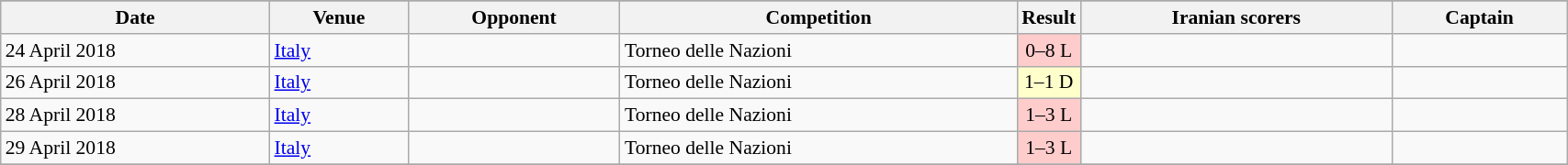<table class="wikitable" style="font-size:90%; width:90%;">
<tr>
</tr>
<tr>
<th>Date</th>
<th>Venue</th>
<th>Opponent</th>
<th>Competition</th>
<th>Result</th>
<th>Iranian scorers</th>
<th>Captain</th>
</tr>
<tr>
<td>24 April 2018</td>
<td> <a href='#'>Italy</a></td>
<td></td>
<td>Torneo delle Nazioni</td>
<td style="background:#FFCCCC; width:10px; text-align:center;">0–8 L</td>
<td></td>
<td></td>
</tr>
<tr>
<td>26 April 2018</td>
<td> <a href='#'>Italy</a></td>
<td></td>
<td>Torneo delle Nazioni</td>
<td style="background:#FFFFCC; width:10px; text-align:center;">1–1 D</td>
<td></td>
<td></td>
</tr>
<tr>
<td>28 April 2018</td>
<td> <a href='#'>Italy</a></td>
<td></td>
<td>Torneo delle Nazioni</td>
<td style="background:#FFCCCC; width:10px; text-align:center;">1–3 L</td>
<td></td>
<td></td>
</tr>
<tr>
<td>29 April 2018</td>
<td> <a href='#'>Italy</a></td>
<td></td>
<td>Torneo delle Nazioni</td>
<td style="background:#FFCCCC; width:10px; text-align:center;">1–3 L</td>
<td></td>
<td></td>
</tr>
<tr>
</tr>
</table>
